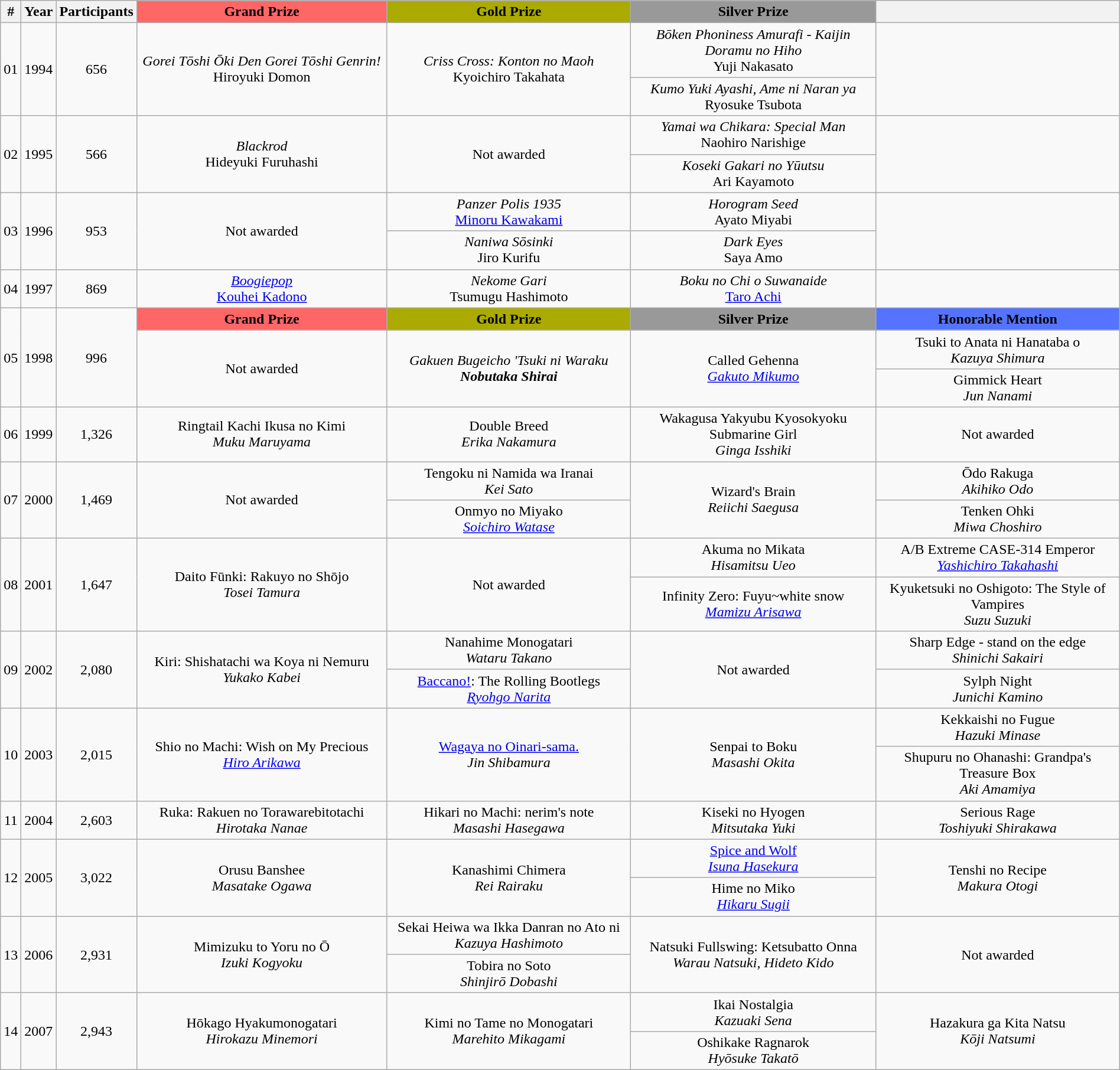<table class="wikitable" border="1" width="100%" style="text-align:center;">
<tr>
<th>#</th>
<th>Year</th>
<th>Participants</th>
<th width="25%" style="background-color:#FF6666">Grand Prize</th>
<th width="25%" style="background-color:#aaaa00">Gold Prize</th>
<th width="25%" style="background-color:#999999">Silver Prize</th>
<th width="25%"> </th>
</tr>
<tr>
<td rowspan="2">01</td>
<td rowspan="2">1994</td>
<td rowspan="2">656</td>
<td rowspan="2"><em>Gorei Tōshi Ōki Den Gorei Tōshi Genrin!</em><br>Hiroyuki Domon</td>
<td rowspan="2"><em>Criss Cross: Konton no Maoh</em><br>Kyoichiro Takahata</td>
<td><em>Bōken Phoniness Amurafi - Kaijin Doramu no Hiho</em><br>Yuji Nakasato</td>
<td rowspan="2"> </td>
</tr>
<tr>
<td><em>Kumo Yuki Ayashi, Ame ni Naran ya</em><br>Ryosuke Tsubota</td>
</tr>
<tr>
<td rowspan="2">02</td>
<td rowspan="2">1995</td>
<td rowspan="2">566</td>
<td rowspan="2"><em>Blackrod</em><br>Hideyuki Furuhashi</td>
<td rowspan="2">Not awarded</td>
<td><em>Yamai wa Chikara: Special Man</em><br>Naohiro Narishige</td>
<td rowspan="2"> </td>
</tr>
<tr>
<td><em>Koseki Gakari no Yūutsu</em><br>Ari Kayamoto</td>
</tr>
<tr>
<td rowspan="2">03</td>
<td rowspan="2">1996</td>
<td rowspan="2">953</td>
<td rowspan="2">Not awarded</td>
<td><em>Panzer Polis 1935</em><br><a href='#'>Minoru Kawakami</a></td>
<td><em>Horogram Seed</em><br>Ayato Miyabi</td>
<td rowspan="2"> </td>
</tr>
<tr>
<td><em>Naniwa Sōsinki</em><br>Jiro Kurifu</td>
<td><em>Dark Eyes</em><br>Saya Amo</td>
</tr>
<tr>
<td rowspan="1">04</td>
<td rowspan="1">1997</td>
<td rowspan="1">869</td>
<td><em><a href='#'>Boogiepop</a></em><br><a href='#'>Kouhei Kadono</a></td>
<td><em>Nekome Gari</em><br>Tsumugu Hashimoto</td>
<td><em>Boku no Chi o Suwanaide</em><br><a href='#'>Taro Achi</a></td>
<td> </td>
</tr>
<tr>
<td rowspan="3">05</td>
<td rowspan="3">1998</td>
<td rowspan="3">996</td>
<th style="background-color:#FF6666">Grand Prize</th>
<th style="background-color:#aaaa00">Gold Prize</th>
<th style="background-color:#999999">Silver Prize</th>
<th style="background-color:#5474ff">Honorable Mention</th>
</tr>
<tr>
<td rowspan="2">Not awarded</td>
<td rowspan="2"><em>Gakuen Bugeicho 'Tsuki ni Waraku<strong><br>Nobutaka Shirai</td>
<td rowspan="2"></em>Called Gehenna<em><br><a href='#'>Gakuto Mikumo</a></td>
<td></em>Tsuki to Anata ni Hanataba o<em><br>Kazuya Shimura</td>
</tr>
<tr>
<td></em>Gimmick Heart<em><br>Jun Nanami</td>
</tr>
<tr>
<td rowspan="1">06</td>
<td rowspan="1">1999</td>
<td rowspan="1">1,326</td>
<td></em>Ringtail Kachi Ikusa no Kimi<em><br>Muku Maruyama</td>
<td></em>Double Breed<em><br>Erika Nakamura</td>
<td></em>Wakagusa Yakyubu Kyosokyoku Submarine Girl<em><br>Ginga Isshiki</td>
<td>Not awarded</td>
</tr>
<tr>
<td rowspan="2">07</td>
<td rowspan="2">2000</td>
<td rowspan="2">1,469</td>
<td rowspan="2">Not awarded</td>
<td></em>Tengoku ni Namida wa Iranai<em><br>Kei Sato</td>
<td rowspan="2"></em>Wizard's Brain<em><br>Reiichi Saegusa</td>
<td></em>Ōdo Rakuga<em><br>Akihiko Odo</td>
</tr>
<tr>
<td></em>Onmyo no Miyako<em><br><a href='#'>Soichiro Watase</a></td>
<td></em>Tenken Ohki<em><br>Miwa Choshiro</td>
</tr>
<tr>
<td rowspan="2">08</td>
<td rowspan="2">2001</td>
<td rowspan="2">1,647</td>
<td rowspan="2"></em>Daito Fūnki: Rakuyo no Shōjo<em><br>Tosei Tamura</td>
<td rowspan="2">Not awarded</td>
<td></em>Akuma no Mikata<em><br>Hisamitsu Ueo</td>
<td></em>A/B Extreme CASE-314 Emperor<em><br><a href='#'>Yashichiro Takahashi</a></td>
</tr>
<tr>
<td></em>Infinity Zero: Fuyu~white snow<em><br><a href='#'>Mamizu Arisawa</a></td>
<td></em>Kyuketsuki no Oshigoto: The Style of Vampires<em><br>Suzu Suzuki</td>
</tr>
<tr>
<td rowspan="2">09</td>
<td rowspan="2">2002</td>
<td rowspan="2">2,080</td>
<td rowspan="2"></em>Kiri: Shishatachi wa Koya ni Nemuru<em><br>Yukako Kabei</td>
<td></em>Nanahime Monogatari<em><br>Wataru Takano</td>
<td rowspan="2">Not awarded</td>
<td></em>Sharp Edge - stand on the edge<em><br>Shinichi Sakairi</td>
</tr>
<tr>
<td></em><a href='#'>Baccano!</a>: The Rolling Bootlegs<em><br><a href='#'>Ryohgo Narita</a></td>
<td></em>Sylph Night<em><br>Junichi Kamino</td>
</tr>
<tr>
<td rowspan="2">10</td>
<td rowspan="2">2003</td>
<td rowspan="2">2,015</td>
<td rowspan="2"></em>Shio no Machi: Wish on My Precious<em><br><a href='#'>Hiro Arikawa</a></td>
<td rowspan="2"></em><a href='#'>Wagaya no Oinari-sama.</a><em><br>Jin Shibamura</td>
<td rowspan="2"></em>Senpai to Boku<em><br>Masashi Okita</td>
<td></em>Kekkaishi no Fugue<em><br>Hazuki Minase</td>
</tr>
<tr>
<td></em>Shupuru no Ohanashi: Grandpa's Treasure Box<em><br>Aki Amamiya</td>
</tr>
<tr>
<td rowspan="1">11</td>
<td rowspan="1">2004</td>
<td rowspan="1">2,603</td>
<td></em>Ruka: Rakuen no Torawarebitotachi<em><br>Hirotaka Nanae</td>
<td></em>Hikari no Machi: nerim's note<em><br>Masashi Hasegawa</td>
<td></em>Kiseki no Hyogen<em><br>Mitsutaka Yuki</td>
<td></em>Serious Rage<em><br>Toshiyuki Shirakawa</td>
</tr>
<tr>
<td rowspan="2">12</td>
<td rowspan="2">2005</td>
<td rowspan="2">3,022</td>
<td rowspan="2"></em>Orusu Banshee<em><br>Masatake Ogawa</td>
<td rowspan="2"></em>Kanashimi Chimera<em><br>Rei Rairaku</td>
<td></em><a href='#'>Spice and Wolf</a><em><br><a href='#'>Isuna Hasekura</a></td>
<td rowspan="2"></em>Tenshi no Recipe<em><br>Makura Otogi</td>
</tr>
<tr>
<td></em>Hime no Miko<em><br><a href='#'>Hikaru Sugii</a></td>
</tr>
<tr>
<td rowspan="2">13</td>
<td rowspan="2">2006</td>
<td rowspan="2">2,931</td>
<td rowspan="2"></em>Mimizuku to Yoru no Ō<em><br>Izuki Kogyoku</td>
<td></em>Sekai Heiwa wa Ikka Danran no Ato ni<em><br>Kazuya Hashimoto</td>
<td rowspan="2"></em>Natsuki Fullswing: Ketsubatto Onna<em><br>Warau Natsuki, Hideto Kido</td>
<td rowspan="2">Not awarded</td>
</tr>
<tr>
<td></em>Tobira no Soto<em><br>Shinjirō Dobashi</td>
</tr>
<tr>
<td rowspan="2">14</td>
<td rowspan="2">2007</td>
<td rowspan="2">2,943</td>
<td rowspan="2"></em>Hōkago Hyakumonogatari<em><br>Hirokazu Minemori</td>
<td rowspan="2"></em>Kimi no Tame no Monogatari<em><br>Marehito Mikagami</td>
<td></em>Ikai Nostalgia<em><br>Kazuaki Sena</td>
<td rowspan="2"></em>Hazakura ga Kita Natsu<em><br>Kōji Natsumi</td>
</tr>
<tr>
<td></em>Oshikake Ragnarok<em><br>Hyōsuke Takatō</td>
</tr>
</table>
